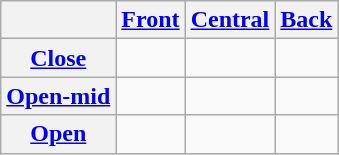<table class="wikitable" style="text-align: center;">
<tr>
<th> </th>
<th><a href='#'>Front</a></th>
<th><a href='#'>Central</a></th>
<th><a href='#'>Back</a></th>
</tr>
<tr>
<th><a href='#'>Close</a></th>
<td></td>
<td></td>
<td></td>
</tr>
<tr>
<th><a href='#'>Open-mid</a></th>
<td></td>
<td></td>
<td></td>
</tr>
<tr>
<th><a href='#'>Open</a></th>
<td> </td>
<td></td>
<td> </td>
</tr>
</table>
